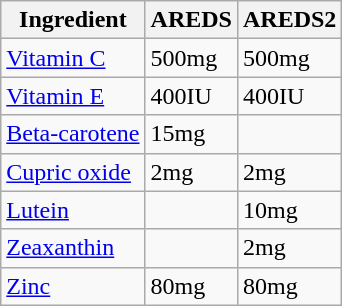<table class="wikitable floatright">
<tr>
<th>Ingredient</th>
<th>AREDS</th>
<th>AREDS2</th>
</tr>
<tr>
<td><a href='#'>Vitamin C</a></td>
<td>500mg</td>
<td>500mg</td>
</tr>
<tr>
<td><a href='#'>Vitamin E</a></td>
<td>400IU</td>
<td>400IU</td>
</tr>
<tr>
<td><a href='#'>Beta-carotene</a></td>
<td>15mg</td>
<td></td>
</tr>
<tr>
<td><a href='#'>Cupric oxide</a></td>
<td>2mg</td>
<td>2mg</td>
</tr>
<tr>
<td><a href='#'>Lutein</a></td>
<td></td>
<td>10mg</td>
</tr>
<tr>
<td><a href='#'>Zeaxanthin</a></td>
<td></td>
<td>2mg</td>
</tr>
<tr>
<td><a href='#'>Zinc</a></td>
<td>80mg</td>
<td>80mg</td>
</tr>
</table>
